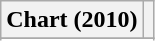<table class="wikitable plainrowheaders sortable" style="text-align:center;">
<tr>
<th scope="col">Chart (2010)</th>
<th scope="col"></th>
</tr>
<tr>
</tr>
<tr>
</tr>
<tr>
</tr>
<tr>
</tr>
<tr>
</tr>
<tr>
</tr>
<tr>
</tr>
</table>
